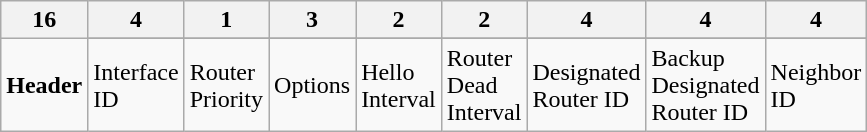<table class="wikitable  floatright mw-collapsible mw-collapsed" style="width: 400px;">
<tr>
<th>16</th>
<th>4</th>
<th>1</th>
<th>3</th>
<th>2</th>
<th>2</th>
<th>4</th>
<th>4</th>
<th>4</th>
</tr>
<tr>
<td rowspan="2" colspan="1"><strong>Header</strong></td>
</tr>
<tr>
<td>Interface ID</td>
<td>Router Priority</td>
<td>Options</td>
<td>Hello Interval</td>
<td>Router Dead Interval</td>
<td>Designated Router ID</td>
<td>Backup Designated Router ID</td>
<td>Neighbor ID</td>
</tr>
</table>
